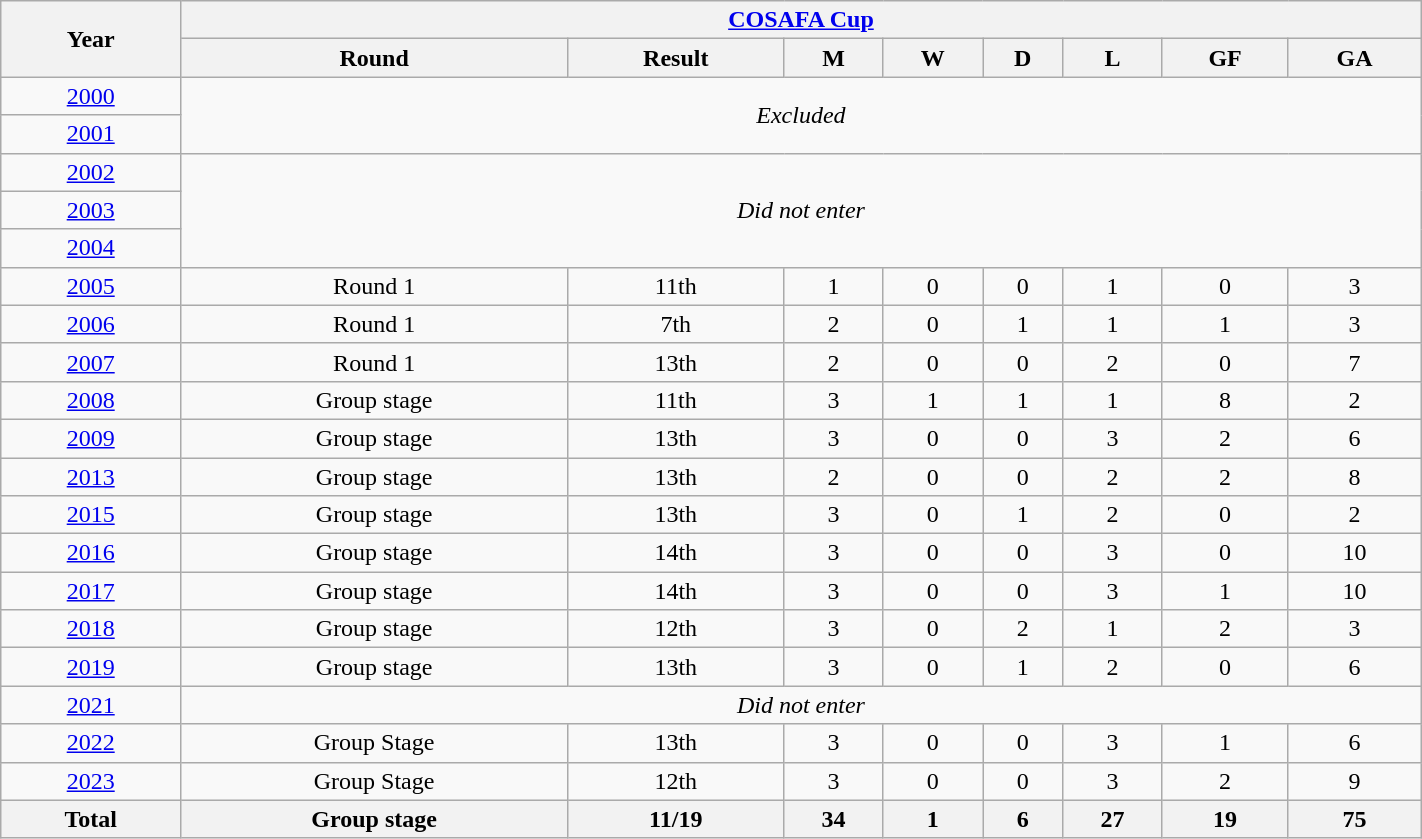<table class="wikitable" style="text-align: center; width:75%;">
<tr>
<th rowspan="2">Year</th>
<th colspan="8"><a href='#'>COSAFA Cup</a></th>
</tr>
<tr>
<th>Round</th>
<th>Result</th>
<th>M</th>
<th>W</th>
<th>D</th>
<th>L</th>
<th>GF</th>
<th>GA</th>
</tr>
<tr>
<td><a href='#'>2000</a></td>
<td colspan=8 rowspan=2><em>Excluded</em></td>
</tr>
<tr>
<td><a href='#'>2001</a></td>
</tr>
<tr>
<td><a href='#'>2002</a></td>
<td colspan=8 rowspan=3><em>Did not enter</em></td>
</tr>
<tr>
<td><a href='#'>2003</a></td>
</tr>
<tr>
<td><a href='#'>2004</a></td>
</tr>
<tr>
<td><a href='#'>2005</a></td>
<td>Round 1</td>
<td>11th</td>
<td>1</td>
<td>0</td>
<td>0</td>
<td>1</td>
<td>0</td>
<td>3</td>
</tr>
<tr>
<td><a href='#'>2006</a></td>
<td>Round 1</td>
<td>7th</td>
<td>2</td>
<td>0</td>
<td>1</td>
<td>1</td>
<td>1</td>
<td>3</td>
</tr>
<tr>
<td><a href='#'>2007</a></td>
<td>Round 1</td>
<td>13th</td>
<td>2</td>
<td>0</td>
<td>0</td>
<td>2</td>
<td>0</td>
<td>7</td>
</tr>
<tr>
<td> <a href='#'>2008</a></td>
<td>Group stage</td>
<td>11th</td>
<td>3</td>
<td>1</td>
<td>1</td>
<td>1</td>
<td>8</td>
<td>2</td>
</tr>
<tr>
<td> <a href='#'>2009</a></td>
<td>Group stage</td>
<td>13th</td>
<td>3</td>
<td>0</td>
<td>0</td>
<td>3</td>
<td>2</td>
<td>6</td>
</tr>
<tr>
<td> <a href='#'>2013</a></td>
<td>Group stage</td>
<td>13th</td>
<td>2</td>
<td>0</td>
<td>0</td>
<td>2</td>
<td>2</td>
<td>8</td>
</tr>
<tr>
<td> <a href='#'>2015</a></td>
<td>Group stage</td>
<td>13th</td>
<td>3</td>
<td>0</td>
<td>1</td>
<td>2</td>
<td>0</td>
<td>2</td>
</tr>
<tr>
<td> <a href='#'>2016</a></td>
<td>Group stage</td>
<td>14th</td>
<td>3</td>
<td>0</td>
<td>0</td>
<td>3</td>
<td>0</td>
<td>10</td>
</tr>
<tr>
<td> <a href='#'>2017</a></td>
<td>Group stage</td>
<td>14th</td>
<td>3</td>
<td>0</td>
<td>0</td>
<td>3</td>
<td>1</td>
<td>10</td>
</tr>
<tr>
<td> <a href='#'>2018</a></td>
<td>Group stage</td>
<td>12th</td>
<td>3</td>
<td>0</td>
<td>2</td>
<td>1</td>
<td>2</td>
<td>3</td>
</tr>
<tr>
<td> <a href='#'>2019</a></td>
<td>Group stage</td>
<td>13th</td>
<td>3</td>
<td>0</td>
<td>1</td>
<td>2</td>
<td>0</td>
<td>6</td>
</tr>
<tr>
<td> <a href='#'>2021</a></td>
<td colspan=8><em>Did not enter</em></td>
</tr>
<tr>
<td> <a href='#'>2022</a></td>
<td>Group Stage</td>
<td>13th</td>
<td>3</td>
<td>0</td>
<td>0</td>
<td>3</td>
<td>1</td>
<td>6</td>
</tr>
<tr>
<td> <a href='#'>2023</a></td>
<td>Group Stage</td>
<td>12th</td>
<td>3</td>
<td>0</td>
<td>0</td>
<td>3</td>
<td>2</td>
<td>9</td>
</tr>
<tr>
<th>Total</th>
<th>Group stage</th>
<th>11/19</th>
<th>34</th>
<th>1</th>
<th>6</th>
<th>27</th>
<th>19</th>
<th>75</th>
</tr>
</table>
